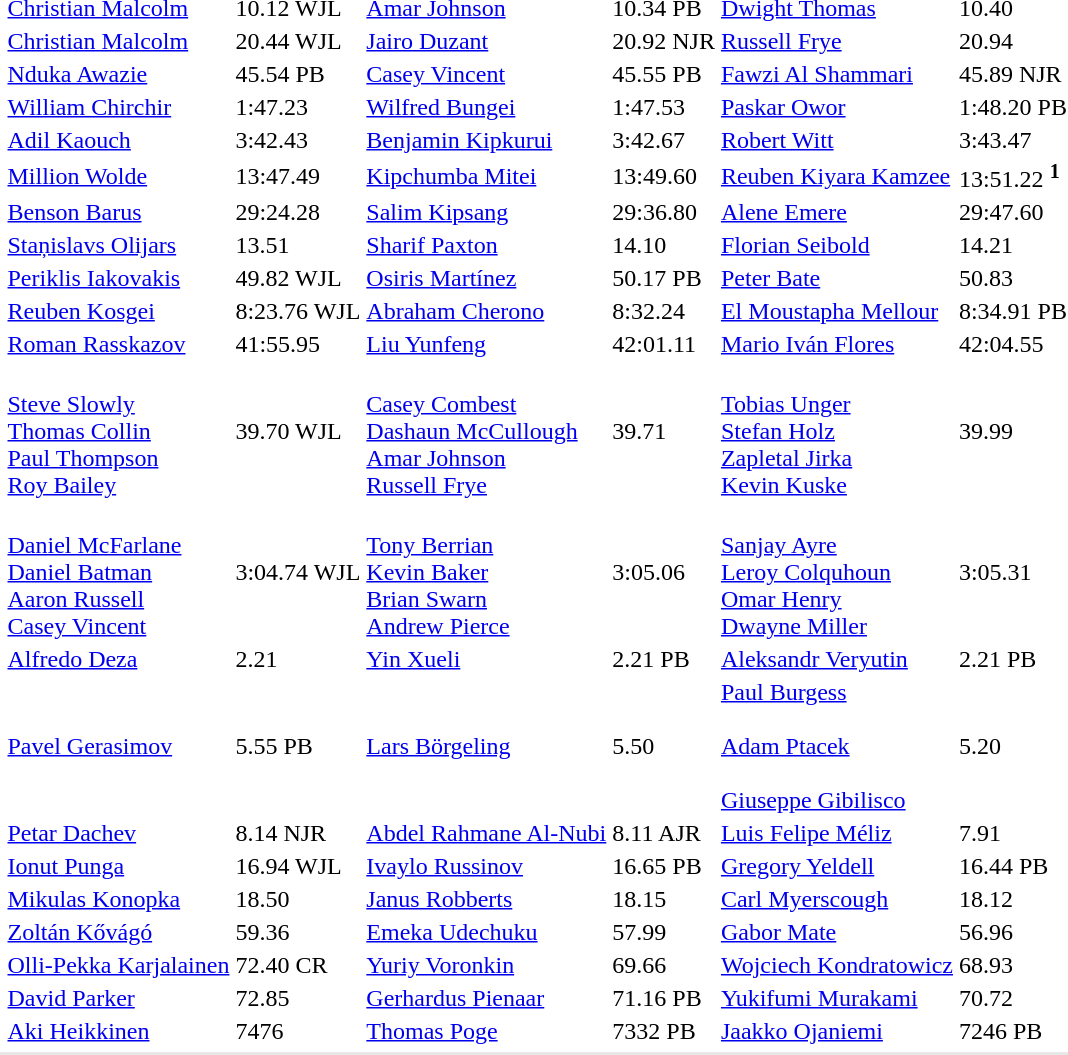<table>
<tr>
<td></td>
<td><a href='#'>Christian Malcolm</a><br></td>
<td>10.12 WJL</td>
<td><a href='#'>Amar Johnson</a><br></td>
<td>10.34 PB</td>
<td><a href='#'>Dwight Thomas</a><br></td>
<td>10.40</td>
</tr>
<tr>
<td></td>
<td><a href='#'>Christian Malcolm</a><br></td>
<td>20.44 WJL</td>
<td><a href='#'>Jairo Duzant</a><br></td>
<td>20.92 NJR</td>
<td><a href='#'>Russell Frye</a><br></td>
<td>20.94</td>
</tr>
<tr>
<td></td>
<td><a href='#'>Nduka Awazie</a><br></td>
<td>45.54 PB</td>
<td><a href='#'>Casey Vincent</a><br></td>
<td>45.55 PB</td>
<td><a href='#'>Fawzi Al Shammari</a><br></td>
<td>45.89 NJR</td>
</tr>
<tr>
<td></td>
<td><a href='#'>William Chirchir</a><br></td>
<td>1:47.23</td>
<td><a href='#'>Wilfred Bungei</a><br></td>
<td>1:47.53</td>
<td><a href='#'>Paskar Owor</a><br></td>
<td>1:48.20 PB</td>
</tr>
<tr>
<td></td>
<td><a href='#'>Adil Kaouch</a><br></td>
<td>3:42.43</td>
<td><a href='#'>Benjamin Kipkurui</a><br></td>
<td>3:42.67</td>
<td><a href='#'>Robert Witt</a><br></td>
<td>3:43.47</td>
</tr>
<tr>
<td></td>
<td><a href='#'>Million Wolde</a><br></td>
<td>13:47.49</td>
<td><a href='#'>Kipchumba Mitei</a><br></td>
<td>13:49.60</td>
<td><a href='#'>Reuben Kiyara Kamzee</a><br></td>
<td>13:51.22 <sup><strong>1</strong></sup></td>
</tr>
<tr>
<td></td>
<td><a href='#'>Benson Barus</a><br></td>
<td>29:24.28</td>
<td><a href='#'>Salim Kipsang</a><br></td>
<td>29:36.80</td>
<td><a href='#'>Alene Emere</a><br></td>
<td>29:47.60</td>
</tr>
<tr>
<td></td>
<td><a href='#'>Staņislavs Olijars</a><br></td>
<td>13.51</td>
<td><a href='#'>Sharif Paxton</a><br></td>
<td>14.10</td>
<td><a href='#'>Florian Seibold</a><br></td>
<td>14.21</td>
</tr>
<tr>
<td></td>
<td><a href='#'>Periklis Iakovakis</a><br></td>
<td>49.82 WJL</td>
<td><a href='#'>Osiris Martínez</a><br></td>
<td>50.17 PB</td>
<td><a href='#'>Peter Bate</a><br></td>
<td>50.83</td>
</tr>
<tr>
<td></td>
<td><a href='#'>Reuben Kosgei</a><br></td>
<td>8:23.76 WJL</td>
<td><a href='#'>Abraham Cherono</a><br></td>
<td>8:32.24</td>
<td><a href='#'>El Moustapha Mellour</a><br></td>
<td>8:34.91 PB</td>
</tr>
<tr>
<td></td>
<td><a href='#'>Roman Rasskazov</a><br></td>
<td>41:55.95</td>
<td><a href='#'>Liu Yunfeng</a><br></td>
<td>42:01.11</td>
<td><a href='#'>Mario Iván Flores</a><br></td>
<td>42:04.55</td>
</tr>
<tr>
<td></td>
<td><br><a href='#'>Steve Slowly</a><br><a href='#'>Thomas Collin</a><br><a href='#'>Paul Thompson</a><br><a href='#'>Roy Bailey</a></td>
<td>39.70 WJL</td>
<td><br><a href='#'>Casey Combest</a><br><a href='#'>Dashaun McCullough</a><br><a href='#'>Amar Johnson</a><br><a href='#'>Russell Frye</a></td>
<td>39.71</td>
<td><br><a href='#'>Tobias Unger</a><br><a href='#'>Stefan Holz</a><br><a href='#'>Zapletal Jirka</a><br><a href='#'>Kevin Kuske</a></td>
<td>39.99</td>
</tr>
<tr>
<td></td>
<td><br><a href='#'>Daniel McFarlane</a><br><a href='#'>Daniel Batman</a><br><a href='#'>Aaron Russell</a><br><a href='#'>Casey Vincent</a></td>
<td>3:04.74 WJL</td>
<td><br><a href='#'>Tony Berrian</a><br><a href='#'>Kevin Baker</a><br><a href='#'>Brian Swarn</a><br><a href='#'>Andrew Pierce</a></td>
<td>3:05.06</td>
<td><br><a href='#'>Sanjay Ayre</a><br><a href='#'>Leroy Colquhoun</a><br><a href='#'>Omar Henry</a><br><a href='#'>Dwayne Miller</a></td>
<td>3:05.31</td>
</tr>
<tr>
<td></td>
<td><a href='#'>Alfredo Deza</a><br></td>
<td>2.21</td>
<td><a href='#'>Yin Xueli</a><br></td>
<td>2.21 PB</td>
<td><a href='#'>Aleksandr Veryutin</a><br></td>
<td>2.21 PB</td>
</tr>
<tr>
<td></td>
<td><a href='#'>Pavel Gerasimov</a><br></td>
<td>5.55 PB</td>
<td><a href='#'>Lars Börgeling</a><br></td>
<td>5.50</td>
<td><a href='#'>Paul Burgess</a><br><br><a href='#'>Adam Ptacek</a><br><br><a href='#'>Giuseppe Gibilisco</a><br></td>
<td>5.20</td>
</tr>
<tr>
<td></td>
<td><a href='#'>Petar Dachev</a><br></td>
<td>8.14 NJR</td>
<td><a href='#'>Abdel Rahmane Al-Nubi</a><br></td>
<td>8.11 AJR</td>
<td><a href='#'>Luis Felipe Méliz</a><br></td>
<td>7.91</td>
</tr>
<tr>
<td></td>
<td><a href='#'>Ionut Punga</a><br></td>
<td>16.94 WJL</td>
<td><a href='#'>Ivaylo Russinov</a><br></td>
<td>16.65 PB</td>
<td><a href='#'>Gregory Yeldell</a><br></td>
<td>16.44 PB</td>
</tr>
<tr>
<td></td>
<td><a href='#'>Mikulas Konopka</a><br></td>
<td>18.50</td>
<td><a href='#'>Janus Robberts</a><br></td>
<td>18.15</td>
<td><a href='#'>Carl Myerscough</a><br></td>
<td>18.12</td>
</tr>
<tr>
<td></td>
<td><a href='#'>Zoltán Kővágó</a><br></td>
<td>59.36</td>
<td><a href='#'>Emeka Udechuku</a><br></td>
<td>57.99</td>
<td><a href='#'>Gabor Mate</a><br></td>
<td>56.96</td>
</tr>
<tr>
<td></td>
<td><a href='#'>Olli-Pekka Karjalainen</a><br></td>
<td>72.40 CR</td>
<td><a href='#'>Yuriy Voronkin</a><br></td>
<td>69.66</td>
<td><a href='#'>Wojciech Kondratowicz</a><br></td>
<td>68.93</td>
</tr>
<tr>
<td></td>
<td><a href='#'>David Parker</a><br></td>
<td>72.85</td>
<td><a href='#'>Gerhardus Pienaar</a><br></td>
<td>71.16 PB</td>
<td><a href='#'>Yukifumi Murakami</a><br></td>
<td>70.72</td>
</tr>
<tr>
<td></td>
<td><a href='#'>Aki Heikkinen</a><br></td>
<td>7476</td>
<td><a href='#'>Thomas Poge</a><br></td>
<td>7332 PB</td>
<td><a href='#'>Jaakko Ojaniemi</a><br></td>
<td>7246 PB</td>
</tr>
<tr>
</tr>
<tr bgcolor= e8e8e8>
<td colspan=7></td>
</tr>
</table>
